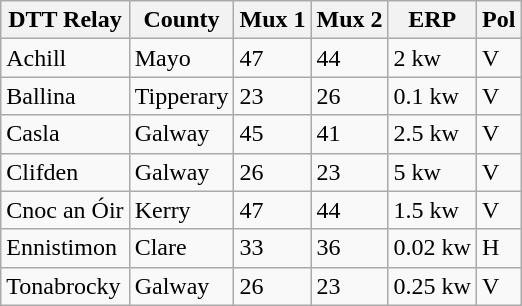<table class="wikitable sortable">
<tr>
<th>DTT Relay</th>
<th>County</th>
<th>Mux 1</th>
<th>Mux 2</th>
<th>ERP</th>
<th>Pol</th>
</tr>
<tr>
<td>Achill</td>
<td>Mayo</td>
<td>47</td>
<td>44</td>
<td>2 kw</td>
<td>V</td>
</tr>
<tr>
<td>Ballina</td>
<td>Tipperary</td>
<td>23</td>
<td>26</td>
<td>0.1 kw</td>
<td>V</td>
</tr>
<tr>
<td>Casla</td>
<td>Galway</td>
<td>45</td>
<td>41</td>
<td>2.5 kw</td>
<td>V</td>
</tr>
<tr>
<td>Clifden</td>
<td>Galway</td>
<td>26</td>
<td>23</td>
<td>5 kw</td>
<td>V</td>
</tr>
<tr>
<td>Cnoc an Óir</td>
<td>Kerry</td>
<td>47</td>
<td>44</td>
<td>1.5 kw</td>
<td>V</td>
</tr>
<tr>
<td>Ennistimon</td>
<td>Clare</td>
<td>33</td>
<td>36</td>
<td>0.02 kw</td>
<td>H</td>
</tr>
<tr>
<td>Tonabrocky</td>
<td>Galway</td>
<td>26</td>
<td>23</td>
<td>0.25 kw</td>
<td>V</td>
</tr>
</table>
